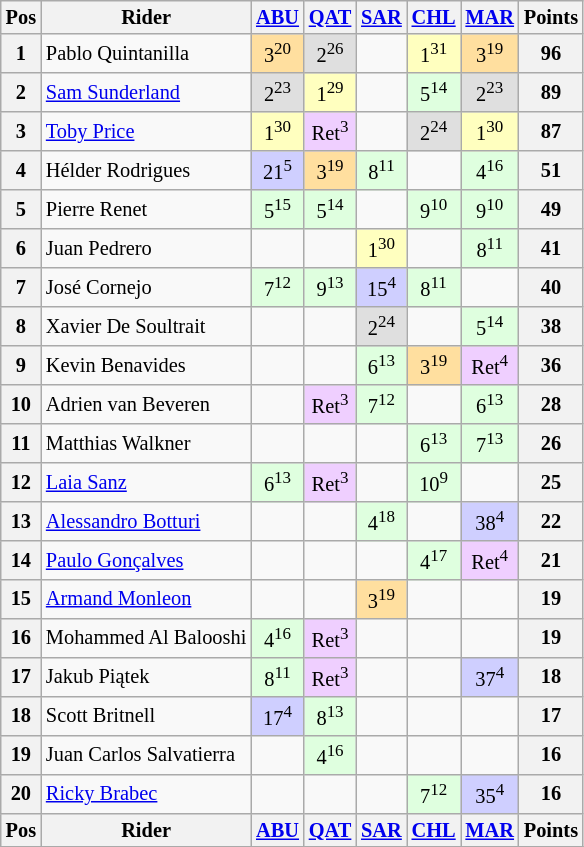<table class="wikitable" style="font-size: 85%; text-align: center;">
<tr valign="top">
<th valign="middle">Pos</th>
<th valign="middle">Rider</th>
<th><a href='#'>ABU</a><br></th>
<th><a href='#'>QAT</a><br></th>
<th><a href='#'>SAR</a><br></th>
<th><a href='#'>CHL</a><br></th>
<th><a href='#'>MAR</a><br></th>
<th valign="middle">Points</th>
</tr>
<tr>
<th>1</th>
<td align=left> Pablo Quintanilla</td>
<td style="background:#ffdf9f;">3<sup>20</sup></td>
<td style="background:#dfdfdf;">2<sup>26</sup></td>
<td></td>
<td style="background:#ffffbf;">1<sup>31</sup></td>
<td style="background:#ffdf9f;">3<sup>19</sup></td>
<th>96</th>
</tr>
<tr>
<th>2</th>
<td align=left> <a href='#'>Sam Sunderland</a></td>
<td style="background:#dfdfdf;">2<sup>23</sup></td>
<td style="background:#ffffbf;">1<sup>29</sup></td>
<td></td>
<td style="background:#dfffdf;">5<sup>14</sup></td>
<td style="background:#dfdfdf;">2<sup>23</sup></td>
<th>89</th>
</tr>
<tr>
<th>3</th>
<td align=left> <a href='#'>Toby Price</a></td>
<td style="background:#ffffbf;">1<sup>30</sup></td>
<td style="background:#efcfff;">Ret<sup>3</sup></td>
<td></td>
<td style="background:#dfdfdf;">2<sup>24</sup></td>
<td style="background:#ffffbf;">1<sup>30</sup></td>
<th>87</th>
</tr>
<tr>
<th>4</th>
<td align=left> Hélder Rodrigues</td>
<td style="background:#cfcfff;">21<sup>5</sup></td>
<td style="background:#ffdf9f;">3<sup>19</sup></td>
<td style="background:#dfffdf;">8<sup>11</sup></td>
<td></td>
<td style="background:#dfffdf;">4<sup>16</sup></td>
<th>51</th>
</tr>
<tr>
<th>5</th>
<td align=left> Pierre Renet</td>
<td style="background:#dfffdf;">5<sup>15</sup></td>
<td style="background:#dfffdf;">5<sup>14</sup></td>
<td></td>
<td style="background:#dfffdf;">9<sup>10</sup></td>
<td style="background:#dfffdf;">9<sup>10</sup></td>
<th>49</th>
</tr>
<tr>
<th>6</th>
<td align=left> Juan Pedrero</td>
<td></td>
<td></td>
<td style="background:#ffffbf;">1<sup>30</sup></td>
<td></td>
<td style="background:#dfffdf;">8<sup>11</sup></td>
<th>41</th>
</tr>
<tr>
<th>7</th>
<td align=left> José Cornejo</td>
<td style="background:#dfffdf;">7<sup>12</sup></td>
<td style="background:#dfffdf;">9<sup>13</sup></td>
<td style="background:#cfcfff;">15<sup>4</sup></td>
<td style="background:#dfffdf;">8<sup>11</sup></td>
<td></td>
<th>40</th>
</tr>
<tr>
<th>8</th>
<td align=left> Xavier De Soultrait</td>
<td></td>
<td></td>
<td style="background:#dfdfdf;">2<sup>24</sup></td>
<td></td>
<td style="background:#dfffdf;">5<sup>14</sup></td>
<th>38</th>
</tr>
<tr>
<th>9</th>
<td align=left> Kevin Benavides</td>
<td></td>
<td></td>
<td style="background:#dfffdf;">6<sup>13</sup></td>
<td style="background:#ffdf9f;">3<sup>19</sup></td>
<td style="background:#efcfff;">Ret<sup>4</sup></td>
<th>36</th>
</tr>
<tr>
<th>10</th>
<td align=left> Adrien van Beveren</td>
<td></td>
<td style="background:#efcfff;">Ret<sup>3</sup></td>
<td style="background:#dfffdf;">7<sup>12</sup></td>
<td></td>
<td style="background:#dfffdf;">6<sup>13</sup></td>
<th>28</th>
</tr>
<tr>
<th>11</th>
<td align=left> Matthias Walkner</td>
<td></td>
<td></td>
<td></td>
<td style="background:#dfffdf;">6<sup>13</sup></td>
<td style="background:#dfffdf;">7<sup>13</sup></td>
<th>26</th>
</tr>
<tr>
<th>12</th>
<td align=left> <a href='#'>Laia Sanz</a></td>
<td style="background:#dfffdf;">6<sup>13</sup></td>
<td style="background:#efcfff;">Ret<sup>3</sup></td>
<td></td>
<td style="background:#dfffdf;">10<sup>9</sup></td>
<td></td>
<th>25</th>
</tr>
<tr>
<th>13</th>
<td align=left> <a href='#'>Alessandro Botturi</a></td>
<td></td>
<td></td>
<td style="background:#dfffdf;">4<sup>18</sup></td>
<td></td>
<td style="background:#cfcfff;">38<sup>4</sup></td>
<th>22</th>
</tr>
<tr>
<th>14</th>
<td align=left> <a href='#'>Paulo Gonçalves</a></td>
<td></td>
<td></td>
<td></td>
<td style="background:#dfffdf;">4<sup>17</sup></td>
<td style="background:#efcfff;">Ret<sup>4</sup></td>
<th>21</th>
</tr>
<tr>
<th>15</th>
<td align=left> <a href='#'>Armand Monleon</a></td>
<td></td>
<td></td>
<td style="background:#ffdf9f;">3<sup>19</sup></td>
<td></td>
<td></td>
<th>19</th>
</tr>
<tr>
<th>16</th>
<td align=left> Mohammed Al Balooshi</td>
<td style="background:#dfffdf;">4<sup>16</sup></td>
<td style="background:#efcfff;">Ret<sup>3</sup></td>
<td></td>
<td></td>
<td></td>
<th>19</th>
</tr>
<tr>
<th>17</th>
<td align=left> Jakub Piątek</td>
<td style="background:#dfffdf;">8<sup>11</sup></td>
<td style="background:#efcfff;">Ret<sup>3</sup></td>
<td></td>
<td></td>
<td style="background:#cfcfff;">37<sup>4</sup></td>
<th>18</th>
</tr>
<tr>
<th>18</th>
<td align=left> Scott Britnell</td>
<td style="background:#cfcfff;">17<sup>4</sup></td>
<td style="background:#dfffdf;">8<sup>13</sup></td>
<td></td>
<td></td>
<td></td>
<th>17</th>
</tr>
<tr>
<th>19</th>
<td align=left> Juan Carlos Salvatierra</td>
<td></td>
<td style="background:#dfffdf;">4<sup>16</sup></td>
<td></td>
<td></td>
<td></td>
<th>16</th>
</tr>
<tr>
<th>20</th>
<td align=left> <a href='#'>Ricky Brabec</a></td>
<td></td>
<td></td>
<td></td>
<td style="background:#dfffdf;">7<sup>12</sup></td>
<td style="background:#cfcfff;">35<sup>4</sup></td>
<th>16</th>
</tr>
<tr valign="top">
<th valign="middle">Pos</th>
<th valign="middle">Rider</th>
<th><a href='#'>ABU</a><br></th>
<th><a href='#'>QAT</a><br></th>
<th><a href='#'>SAR</a><br></th>
<th><a href='#'>CHL</a><br></th>
<th><a href='#'>MAR</a><br></th>
<th valign="middle">Points</th>
</tr>
<tr>
</tr>
</table>
